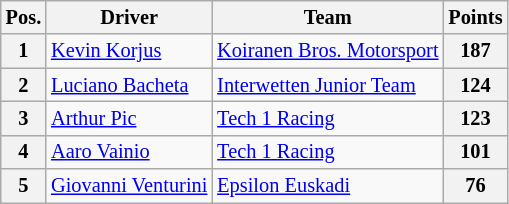<table class="wikitable" style="font-size: 85%">
<tr>
<th>Pos.</th>
<th>Driver</th>
<th>Team</th>
<th>Points</th>
</tr>
<tr>
<th>1</th>
<td> <a href='#'>Kevin Korjus</a></td>
<td> <a href='#'>Koiranen Bros. Motorsport</a></td>
<th>187</th>
</tr>
<tr>
<th>2</th>
<td> <a href='#'>Luciano Bacheta</a></td>
<td> <a href='#'>Interwetten Junior Team</a></td>
<th>124</th>
</tr>
<tr>
<th>3</th>
<td> <a href='#'>Arthur Pic</a></td>
<td> <a href='#'>Tech 1 Racing</a></td>
<th>123</th>
</tr>
<tr>
<th>4</th>
<td> <a href='#'>Aaro Vainio</a></td>
<td> <a href='#'>Tech 1 Racing</a></td>
<th>101</th>
</tr>
<tr>
<th>5</th>
<td> <a href='#'>Giovanni Venturini</a></td>
<td> <a href='#'>Epsilon Euskadi</a></td>
<th>76</th>
</tr>
</table>
